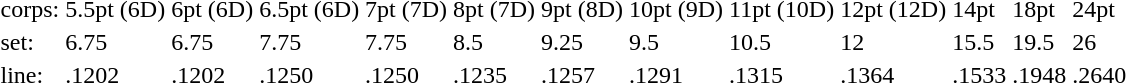<table style="margin-left:40px;">
<tr>
<td>corps:</td>
<td>5.5pt (6D)</td>
<td>6pt (6D)</td>
<td>6.5pt (6D)</td>
<td>7pt (7D)</td>
<td>8pt (7D)</td>
<td>9pt (8D)</td>
<td>10pt (9D)</td>
<td>11pt (10D)</td>
<td>12pt (12D)</td>
<td>14pt</td>
<td>18pt</td>
<td>24pt</td>
</tr>
<tr>
<td>set:</td>
<td>6.75</td>
<td>6.75</td>
<td>7.75</td>
<td>7.75</td>
<td>8.5</td>
<td>9.25</td>
<td>9.5</td>
<td>10.5</td>
<td>12</td>
<td>15.5</td>
<td>19.5</td>
<td>26</td>
</tr>
<tr>
<td>line:</td>
<td>.1202</td>
<td>.1202</td>
<td>.1250</td>
<td>.1250</td>
<td>.1235</td>
<td>.1257</td>
<td>.1291</td>
<td>.1315</td>
<td>.1364</td>
<td>.1533</td>
<td>.1948</td>
<td>.2640</td>
</tr>
</table>
